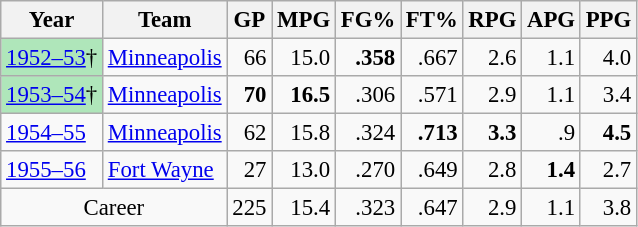<table class="wikitable sortable" style="font-size:95%; text-align:right;">
<tr>
<th>Year</th>
<th>Team</th>
<th>GP</th>
<th>MPG</th>
<th>FG%</th>
<th>FT%</th>
<th>RPG</th>
<th>APG</th>
<th>PPG</th>
</tr>
<tr>
<td style="text-align:left;background:#afe6ba;"><a href='#'>1952–53</a>†</td>
<td style="text-align:left;"><a href='#'>Minneapolis</a></td>
<td>66</td>
<td>15.0</td>
<td><strong>.358</strong></td>
<td>.667</td>
<td>2.6</td>
<td>1.1</td>
<td>4.0</td>
</tr>
<tr>
<td style="text-align:left;background:#afe6ba;"><a href='#'>1953–54</a>†</td>
<td style="text-align:left;"><a href='#'>Minneapolis</a></td>
<td><strong>70</strong></td>
<td><strong>16.5</strong></td>
<td>.306</td>
<td>.571</td>
<td>2.9</td>
<td>1.1</td>
<td>3.4</td>
</tr>
<tr>
<td style="text-align:left;"><a href='#'>1954–55</a></td>
<td style="text-align:left;"><a href='#'>Minneapolis</a></td>
<td>62</td>
<td>15.8</td>
<td>.324</td>
<td><strong>.713</strong></td>
<td><strong>3.3</strong></td>
<td>.9</td>
<td><strong>4.5</strong></td>
</tr>
<tr>
<td style="text-align:left;"><a href='#'>1955–56</a></td>
<td style="text-align:left;"><a href='#'>Fort Wayne</a></td>
<td>27</td>
<td>13.0</td>
<td>.270</td>
<td>.649</td>
<td>2.8</td>
<td><strong>1.4</strong></td>
<td>2.7</td>
</tr>
<tr>
<td colspan="2" style="text-align:center;">Career</td>
<td>225</td>
<td>15.4</td>
<td>.323</td>
<td>.647</td>
<td>2.9</td>
<td>1.1</td>
<td>3.8</td>
</tr>
</table>
